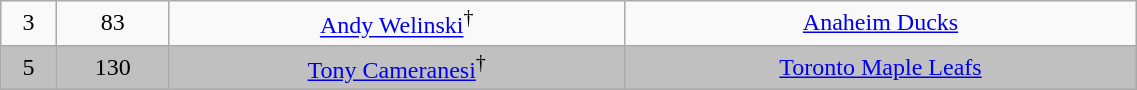<table class="wikitable" width="60%">
<tr align="center" bgcolor="">
<td>3</td>
<td>83</td>
<td><a href='#'>Andy Welinski</a><sup>†</sup></td>
<td><a href='#'>Anaheim Ducks</a></td>
</tr>
<tr align="center" bgcolor="C0C0C0">
<td>5</td>
<td>130</td>
<td><a href='#'>Tony Cameranesi</a><sup>†</sup></td>
<td><a href='#'>Toronto Maple Leafs</a></td>
</tr>
</table>
